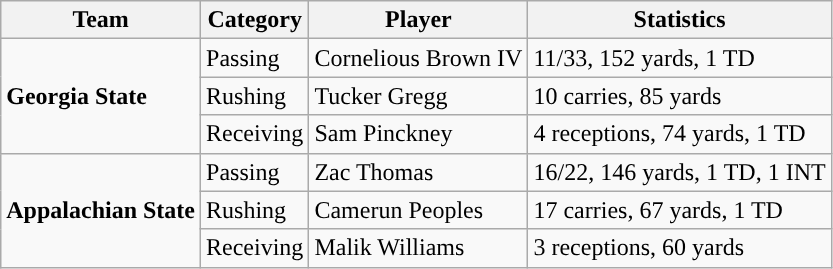<table class="wikitable" style="float: left;">
<tr>
<th>Team</th>
<th>Category</th>
<th>Player</th>
<th>Statistics</th>
</tr>
<tr>
<td rowspan=3><strong>Georgia State</strong></td>
<td>Passing</td>
<td>Cornelious Brown IV</td>
<td>11/33, 152 yards, 1 TD</td>
</tr>
<tr>
<td>Rushing</td>
<td>Tucker Gregg</td>
<td>10 carries, 85 yards</td>
</tr>
<tr>
<td>Receiving</td>
<td>Sam Pinckney</td>
<td>4 receptions, 74 yards, 1 TD</td>
</tr>
<tr>
<td rowspan=3><strong>Appalachian State</strong></td>
<td>Passing</td>
<td>Zac Thomas</td>
<td>16/22, 146 yards, 1 TD, 1 INT</td>
</tr>
<tr>
<td>Rushing</td>
<td>Camerun Peoples</td>
<td>17 carries, 67 yards, 1 TD</td>
</tr>
<tr>
<td>Receiving</td>
<td>Malik Williams</td>
<td>3 receptions, 60 yards</td>
</tr>
</table>
